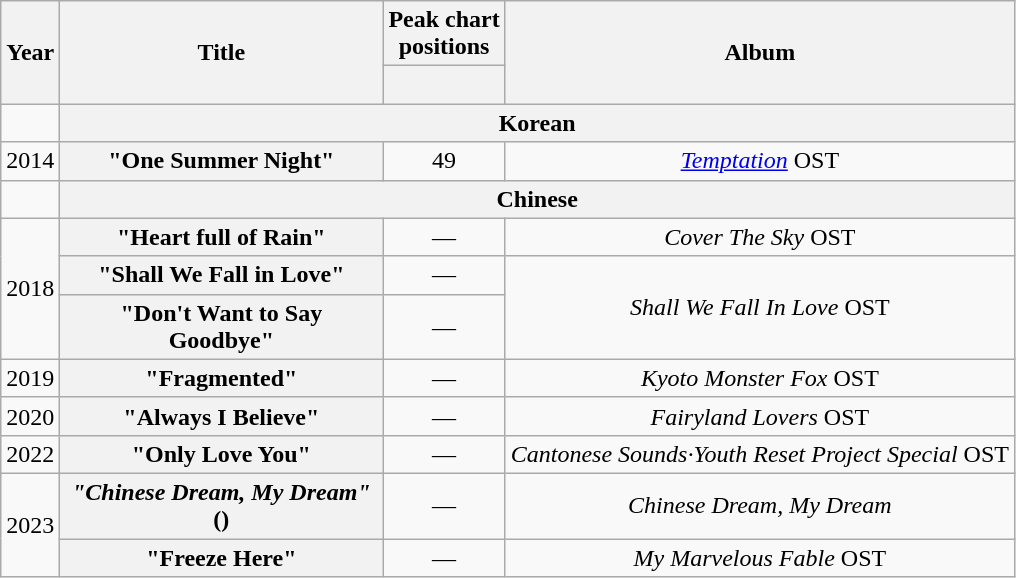<table class="wikitable plainrowheaders" style="text-align:center">
<tr>
<th rowspan="2" scope="col">Year</th>
<th rowspan="2" scope="col" style="width:13em">Title</th>
<th scope="col" colspan="1">Peak chart <br>positions</th>
<th scope="col" rowspan="2">Album</th>
</tr>
<tr>
<th><br></th>
</tr>
<tr>
<td></td>
<th colspan="3">Korean</th>
</tr>
<tr>
<td>2014</td>
<th scope="row">"One Summer Night"<br></th>
<td>49</td>
<td><em><a href='#'>Temptation</a></em> OST</td>
</tr>
<tr>
<td></td>
<th colspan="3">Chinese</th>
</tr>
<tr>
<td rowspan="3">2018</td>
<th scope="row">"Heart full of Rain" </th>
<td>—</td>
<td><em>Cover The Sky</em> OST</td>
</tr>
<tr>
<th scope="row">"Shall We Fall in Love"  <br></th>
<td>—</td>
<td rowspan="2"><em>Shall We Fall In Love</em> OST</td>
</tr>
<tr>
<th scope="row">"Don't Want to Say Goodbye" </th>
<td>—</td>
</tr>
<tr>
<td>2019</td>
<th scope="row">"Fragmented"  </th>
<td>—</td>
<td><em>Kyoto Monster Fox</em> OST</td>
</tr>
<tr>
<td>2020</td>
<th scope="row">"Always I Believe"  <br></th>
<td>—</td>
<td><em>Fairyland Lovers</em> OST</td>
</tr>
<tr>
<td>2022</td>
<th scope="row">"Only Love You"  </th>
<td>—</td>
<td><em>Cantonese Sounds·Youth Reset Project Special</em> OST</td>
</tr>
<tr>
<td rowspan="2">2023</td>
<th scope="row"><em>"Chinese Dream, My Dream"</em> () </th>
<td>—</td>
<td><em>Chinese Dream, My Dream</em><br></td>
</tr>
<tr>
<th scope="row">"Freeze Here"  <br></th>
<td>—</td>
<td><em>My Marvelous Fable</em> OST</td>
</tr>
</table>
